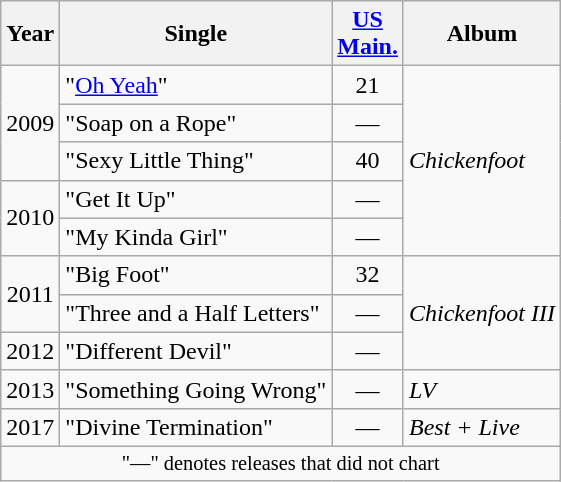<table class="wikitable" style="text-align:center;">
<tr>
<th>Year</th>
<th>Single</th>
<th style="width:40px;"><a href='#'>US<br>Main.</a></th>
<th>Album</th>
</tr>
<tr>
<td rowspan="3">2009</td>
<td style="text-align:left;">"<a href='#'>Oh Yeah</a>"</td>
<td>21</td>
<td style="text-align:left;" rowspan="5"><em>Chickenfoot</em></td>
</tr>
<tr>
<td style="text-align:left;">"Soap on a Rope"</td>
<td>—</td>
</tr>
<tr>
<td style="text-align:left;">"Sexy Little Thing"</td>
<td>40</td>
</tr>
<tr>
<td rowspan="2">2010</td>
<td style="text-align:left;">"Get It Up"</td>
<td>—</td>
</tr>
<tr>
<td style="text-align:left;">"My Kinda Girl"</td>
<td>—</td>
</tr>
<tr>
<td rowspan="2">2011</td>
<td style="text-align:left;">"Big Foot"</td>
<td>32</td>
<td style="text-align:left;" rowspan="3"><em>Chickenfoot III</em></td>
</tr>
<tr>
<td style="text-align:left;">"Three and a Half Letters"</td>
<td>—</td>
</tr>
<tr>
<td style="text-align:left;">2012</td>
<td style="text-align:left;">"Different Devil"</td>
<td>—</td>
</tr>
<tr>
<td style="text-align:left;">2013</td>
<td style="text-align:left;">"Something Going Wrong"</td>
<td>—</td>
<td style="text-align:left;"><em>LV</em></td>
</tr>
<tr>
<td style="text-align:left;">2017</td>
<td style="text-align:left;">"Divine Termination"</td>
<td>—</td>
<td style="text-align:left;"><em>Best + Live</em></td>
</tr>
<tr>
<td colspan="5" style="font-size:85%">"—" denotes releases that did not chart</td>
</tr>
</table>
